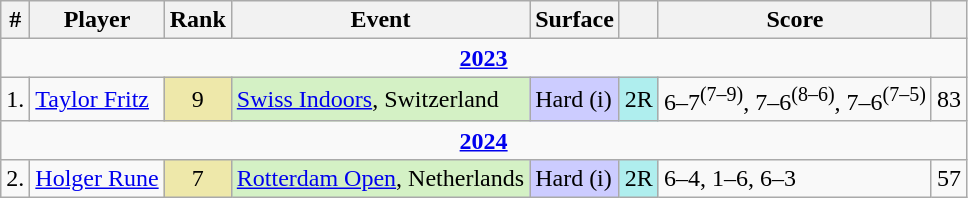<table class="wikitable sortable">
<tr>
<th>#</th>
<th>Player</th>
<th>Rank</th>
<th>Event</th>
<th>Surface</th>
<th></th>
<th class="unsortable">Score</th>
<th></th>
</tr>
<tr>
<td colspan=8 style=text-align:center><strong><a href='#'>2023</a></strong></td>
</tr>
<tr>
<td>1.</td>
<td> <a href='#'>Taylor Fritz</a></td>
<td align=center bgcolor=eee8aa>9</td>
<td bgcolor=d4f1c5><a href='#'>Swiss Indoors</a>, Switzerland</td>
<td bgcolor=ccccff>Hard (i)</td>
<td bgcolor=afeeee>2R</td>
<td>6–7<sup>(7–9)</sup>, 7–6<sup>(8–6)</sup>, 7–6<sup>(7–5)</sup></td>
<td align=center>83</td>
</tr>
<tr>
<td colspan=8 style=text-align:center><strong><a href='#'>2024</a></strong></td>
</tr>
<tr>
<td>2.</td>
<td> <a href='#'>Holger Rune</a></td>
<td align=center bgcolor=eee8aa>7</td>
<td bgcolor=d4f1c5><a href='#'>Rotterdam Open</a>, Netherlands</td>
<td bgcolor=ccccff>Hard (i)</td>
<td bgcolor=afeeee>2R</td>
<td>6–4, 1–6, 6–3</td>
<td align=center>57</td>
</tr>
</table>
